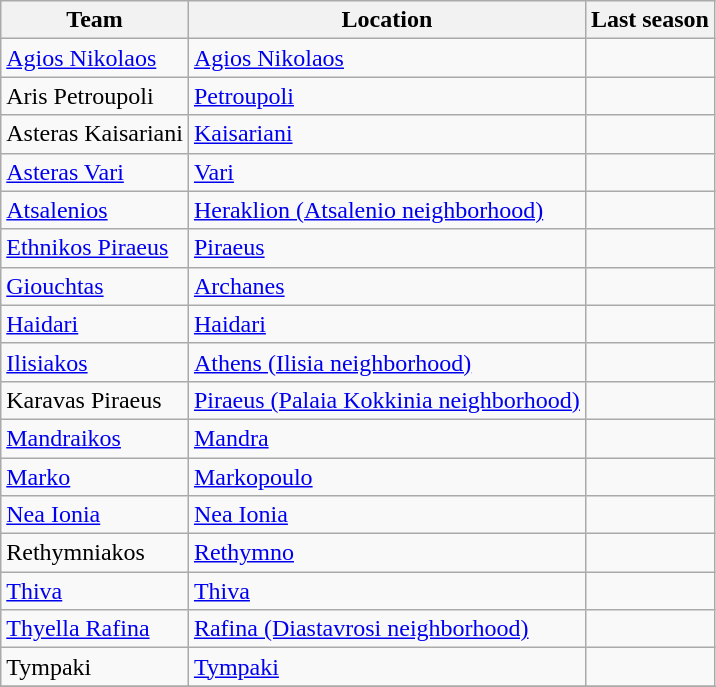<table class="wikitable sortable">
<tr>
<th>Team</th>
<th>Location</th>
<th>Last season</th>
</tr>
<tr>
<td><a href='#'>Agios Nikolaos</a></td>
<td><a href='#'>Agios Nikolaos</a></td>
<td></td>
</tr>
<tr>
<td>Aris Petroupoli</td>
<td><a href='#'>Petroupoli</a></td>
<td></td>
</tr>
<tr>
<td>Asteras Kaisariani</td>
<td><a href='#'>Kaisariani</a></td>
<td></td>
</tr>
<tr>
<td><a href='#'>Asteras Vari</a></td>
<td><a href='#'>Vari</a></td>
<td></td>
</tr>
<tr>
<td><a href='#'>Atsalenios</a></td>
<td><a href='#'>Heraklion (Atsalenio neighborhood)</a></td>
<td></td>
</tr>
<tr>
<td><a href='#'>Ethnikos Piraeus</a></td>
<td><a href='#'>Piraeus</a></td>
<td></td>
</tr>
<tr>
<td><a href='#'>Giouchtas</a></td>
<td><a href='#'>Archanes</a></td>
<td></td>
</tr>
<tr>
<td><a href='#'>Haidari</a></td>
<td><a href='#'>Haidari</a></td>
<td></td>
</tr>
<tr>
<td><a href='#'>Ilisiakos</a></td>
<td><a href='#'>Athens (Ilisia neighborhood)</a></td>
<td></td>
</tr>
<tr>
<td>Karavas Piraeus</td>
<td><a href='#'>Piraeus (Palaia Kokkinia neighborhood)</a></td>
<td></td>
</tr>
<tr>
<td><a href='#'>Mandraikos</a></td>
<td><a href='#'>Mandra</a></td>
<td></td>
</tr>
<tr>
<td><a href='#'>Marko</a></td>
<td><a href='#'>Markopoulo</a></td>
<td></td>
</tr>
<tr>
<td><a href='#'>Nea Ionia</a></td>
<td><a href='#'>Nea Ionia</a></td>
<td></td>
</tr>
<tr>
<td>Rethymniakos</td>
<td><a href='#'>Rethymno</a></td>
<td></td>
</tr>
<tr>
<td><a href='#'>Thiva</a></td>
<td><a href='#'>Thiva</a></td>
<td></td>
</tr>
<tr>
<td><a href='#'>Thyella Rafina</a></td>
<td><a href='#'>Rafina (Diastavrosi neighborhood)</a></td>
<td></td>
</tr>
<tr>
<td>Tympaki</td>
<td><a href='#'>Tympaki</a></td>
<td></td>
</tr>
<tr>
</tr>
</table>
